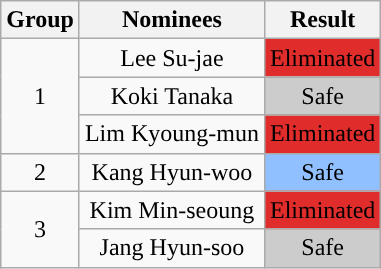<table class="wikitable" style="text-align:center">
<tr>
<th>Group</th>
<th>Nominees</th>
<th>Result</th>
</tr>
<tr>
<td rowspan="3">1</td>
<td>Lee Su-jae</td>
<td style="background:#E12C2C;">Eliminated</td>
</tr>
<tr>
<td>Koki Tanaka</td>
<td style="background:#CCCCCC;">Safe</td>
</tr>
<tr>
<td>Lim Kyoung-mun</td>
<td style="background:#E12C2C;">Eliminated</td>
</tr>
<tr>
<td>2</td>
<td>Kang Hyun-woo</td>
<td style="background:#90C0FF;">Safe</td>
</tr>
<tr>
<td rowspan="2">3</td>
<td>Kim Min-seoung</td>
<td style="background:#E12C2C;">Eliminated</td>
</tr>
<tr>
<td>Jang Hyun-soo</td>
<td style="background:#CCCCCC;">Safe</td>
</tr>
</table>
